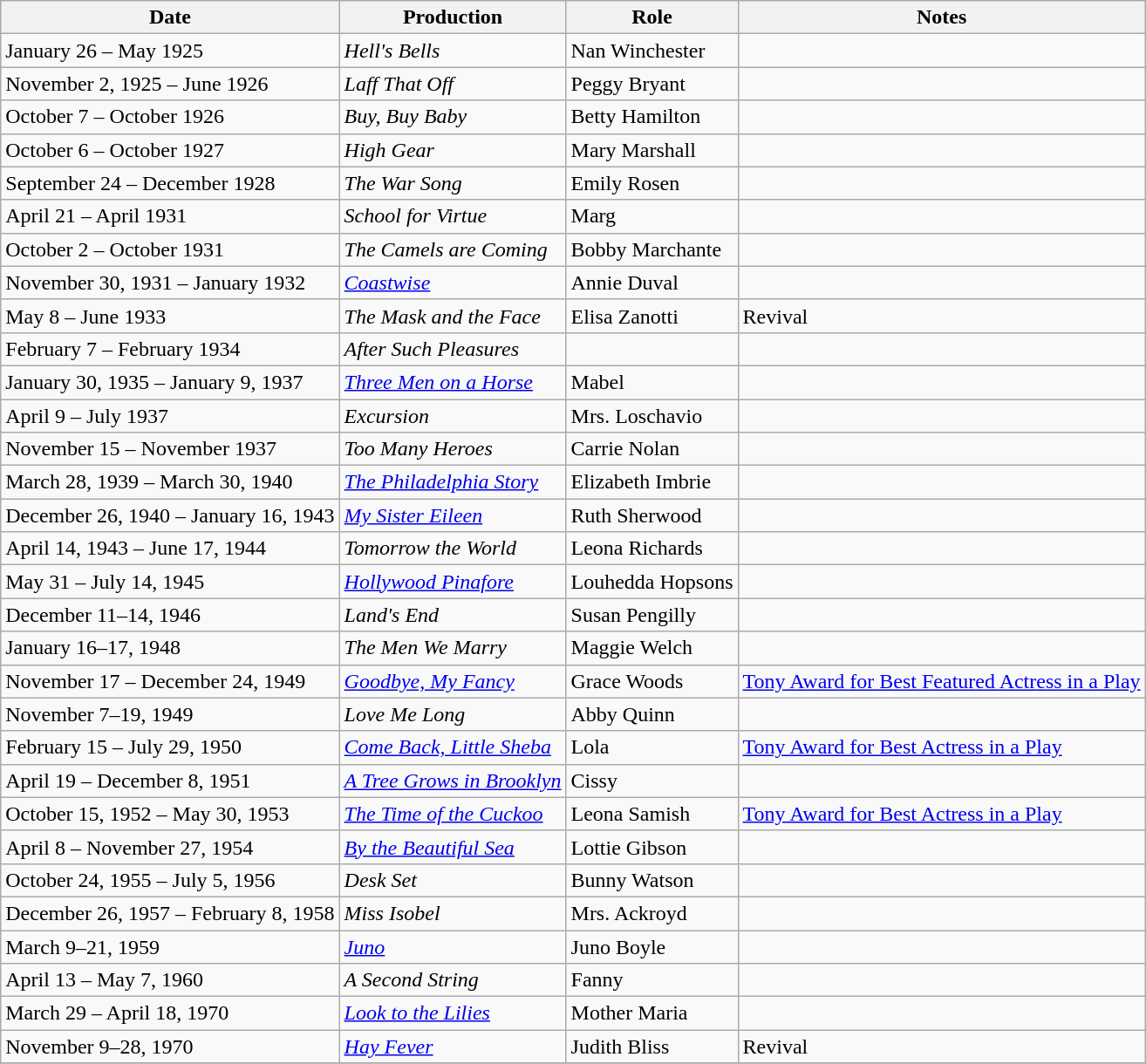<table class="wikitable sortable">
<tr>
<th>Date</th>
<th>Production</th>
<th>Role</th>
<th>Notes</th>
</tr>
<tr>
<td>January 26 – May 1925</td>
<td><em>Hell's Bells</em></td>
<td>Nan Winchester</td>
<td></td>
</tr>
<tr>
<td>November 2, 1925 – June 1926</td>
<td><em>Laff That Off</em></td>
<td>Peggy Bryant</td>
<td></td>
</tr>
<tr>
<td>October 7 – October 1926</td>
<td><em>Buy, Buy Baby</em></td>
<td>Betty Hamilton</td>
<td></td>
</tr>
<tr>
<td>October 6 – October 1927</td>
<td><em>High Gear</em></td>
<td>Mary Marshall</td>
<td></td>
</tr>
<tr>
<td>September 24 – December 1928</td>
<td><em>The War Song</em></td>
<td>Emily Rosen</td>
<td></td>
</tr>
<tr>
<td>April 21 – April 1931</td>
<td><em>School for Virtue</em></td>
<td>Marg</td>
<td></td>
</tr>
<tr>
<td>October 2 – October 1931</td>
<td><em>The Camels are Coming</em></td>
<td>Bobby Marchante</td>
<td></td>
</tr>
<tr>
<td>November 30, 1931 – January 1932</td>
<td><em><a href='#'>Coastwise</a></em></td>
<td>Annie Duval</td>
<td></td>
</tr>
<tr>
<td>May 8 – June 1933</td>
<td><em>The Mask and the Face</em></td>
<td>Elisa Zanotti</td>
<td>Revival</td>
</tr>
<tr>
<td>February 7 – February 1934</td>
<td><em>After Such Pleasures</em></td>
<td></td>
<td></td>
</tr>
<tr>
<td>January 30, 1935 – January 9, 1937</td>
<td><em><a href='#'>Three Men on a Horse</a></em></td>
<td>Mabel</td>
<td></td>
</tr>
<tr>
<td>April 9 – July 1937</td>
<td><em>Excursion</em></td>
<td>Mrs. Loschavio</td>
<td></td>
</tr>
<tr>
<td>November 15 – November 1937</td>
<td><em>Too Many Heroes</em></td>
<td>Carrie Nolan</td>
<td></td>
</tr>
<tr>
<td>March 28, 1939 – March 30, 1940</td>
<td><em><a href='#'>The Philadelphia Story</a></em></td>
<td>Elizabeth Imbrie</td>
<td></td>
</tr>
<tr>
<td>December 26, 1940 – January 16, 1943</td>
<td><em><a href='#'>My Sister Eileen</a></em></td>
<td>Ruth Sherwood</td>
<td></td>
</tr>
<tr>
<td>April 14, 1943 – June 17, 1944</td>
<td><em>Tomorrow the World</em></td>
<td>Leona Richards</td>
<td></td>
</tr>
<tr>
<td>May 31 – July 14, 1945</td>
<td><em><a href='#'>Hollywood Pinafore</a></em></td>
<td>Louhedda Hopsons</td>
<td></td>
</tr>
<tr>
<td>December 11–14, 1946</td>
<td><em>Land's End</em></td>
<td>Susan Pengilly</td>
<td></td>
</tr>
<tr>
<td>January 16–17, 1948</td>
<td><em>The Men We Marry</em></td>
<td>Maggie Welch</td>
<td></td>
</tr>
<tr>
<td>November 17 – December 24, 1949</td>
<td><em><a href='#'>Goodbye, My Fancy</a></em></td>
<td>Grace Woods</td>
<td><a href='#'>Tony Award for Best Featured Actress in a Play</a></td>
</tr>
<tr>
<td>November 7–19, 1949</td>
<td><em>Love Me Long</em></td>
<td>Abby Quinn</td>
<td></td>
</tr>
<tr>
<td>February 15 – July 29, 1950</td>
<td><em><a href='#'>Come Back, Little Sheba</a></em></td>
<td>Lola</td>
<td><a href='#'>Tony Award for Best Actress in a Play</a></td>
</tr>
<tr>
<td>April 19 – December 8, 1951</td>
<td><em><a href='#'>A Tree Grows in Brooklyn</a></em></td>
<td>Cissy</td>
<td></td>
</tr>
<tr>
<td>October 15, 1952 – May 30, 1953</td>
<td><em><a href='#'>The Time of the Cuckoo</a></em></td>
<td>Leona Samish</td>
<td><a href='#'>Tony Award for Best Actress in a Play</a></td>
</tr>
<tr>
<td>April 8 – November 27, 1954</td>
<td><em><a href='#'>By the Beautiful Sea</a></em></td>
<td>Lottie Gibson</td>
<td></td>
</tr>
<tr>
<td>October 24, 1955 – July 5, 1956</td>
<td><em>Desk Set</em></td>
<td>Bunny Watson</td>
<td></td>
</tr>
<tr>
<td>December 26, 1957 – February 8, 1958</td>
<td><em>Miss Isobel</em></td>
<td>Mrs. Ackroyd</td>
<td></td>
</tr>
<tr>
<td>March 9–21, 1959</td>
<td><em><a href='#'>Juno</a></em></td>
<td>Juno Boyle</td>
<td></td>
</tr>
<tr>
<td>April 13 – May 7, 1960</td>
<td><em>A Second String</em></td>
<td>Fanny</td>
<td></td>
</tr>
<tr>
<td>March 29 – April 18, 1970</td>
<td><em><a href='#'>Look to the Lilies</a></em></td>
<td>Mother Maria</td>
<td></td>
</tr>
<tr>
<td>November 9–28, 1970</td>
<td><em><a href='#'>Hay Fever</a></em></td>
<td>Judith Bliss</td>
<td>Revival</td>
</tr>
<tr>
</tr>
</table>
